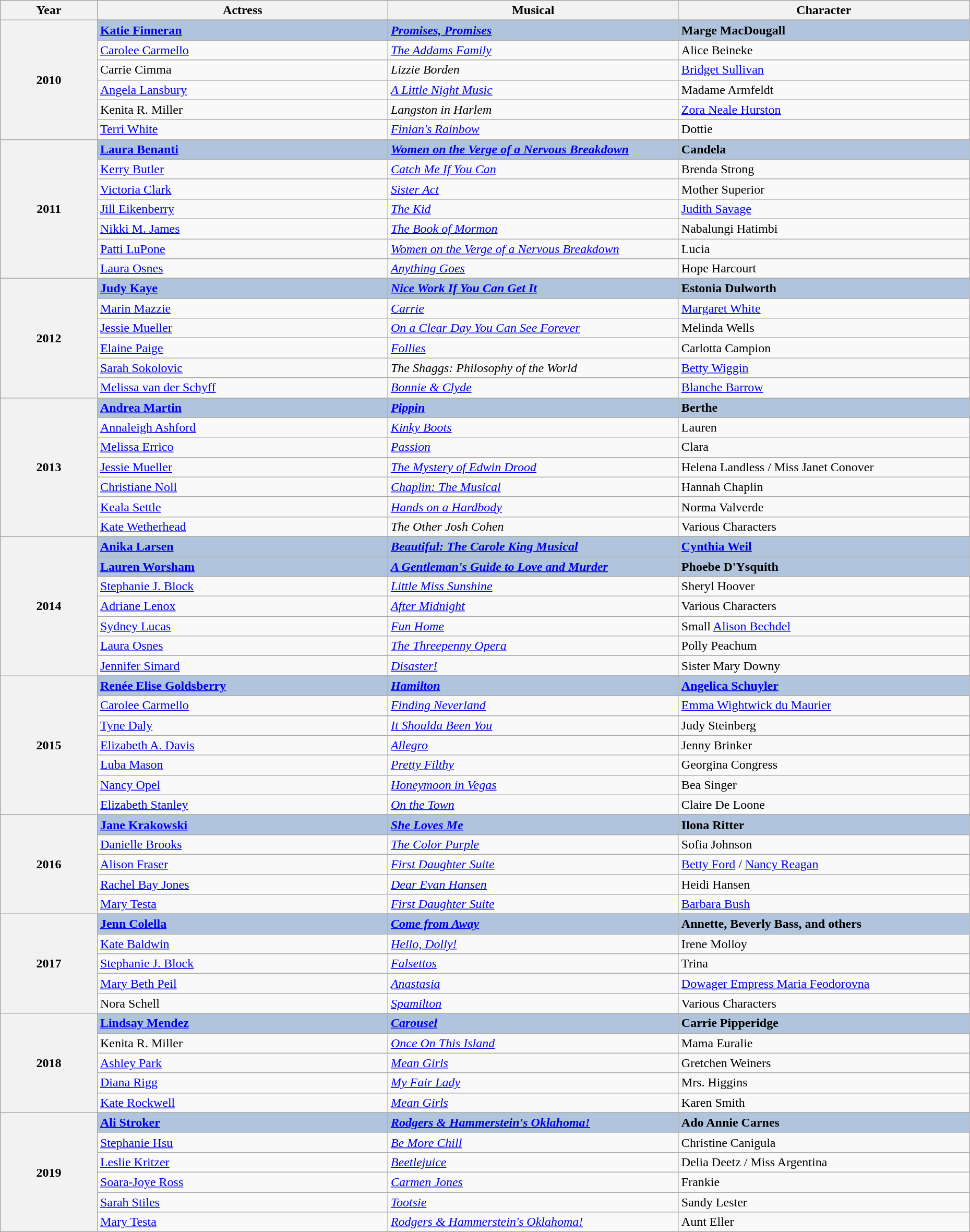<table class="wikitable" style="width:98%;">
<tr style="background:#bebebe;">
<th style="width:10%;">Year</th>
<th style="width:30%;">Actress</th>
<th style="width:30%;">Musical</th>
<th style="width:30%;">Character</th>
</tr>
<tr>
<th rowspan="7">2010</th>
</tr>
<tr style="background:#B0C4DE;">
<td><strong><a href='#'>Katie Finneran</a></strong></td>
<td><strong><em><a href='#'>Promises, Promises</a></em></strong></td>
<td><strong>Marge MacDougall </strong></td>
</tr>
<tr>
<td><a href='#'>Carolee Carmello</a></td>
<td><em><a href='#'>The Addams Family</a></em></td>
<td>Alice Beineke</td>
</tr>
<tr>
<td>Carrie Cimma</td>
<td><em>Lizzie Borden</em></td>
<td><a href='#'>Bridget Sullivan</a></td>
</tr>
<tr>
<td><a href='#'>Angela Lansbury</a></td>
<td><em><a href='#'>A Little Night Music</a></em></td>
<td>Madame Armfeldt</td>
</tr>
<tr>
<td>Kenita R. Miller</td>
<td><em>Langston in Harlem</em></td>
<td><a href='#'>Zora Neale Hurston</a></td>
</tr>
<tr>
<td><a href='#'>Terri White</a></td>
<td><em><a href='#'>Finian's Rainbow</a></em></td>
<td>Dottie</td>
</tr>
<tr>
<th rowspan="8">2011</th>
</tr>
<tr style="background:#B0C4DE;">
<td><strong><a href='#'>Laura Benanti</a></strong></td>
<td><strong><em><a href='#'>Women on the Verge of a Nervous Breakdown</a></em></strong></td>
<td><strong>Candela </strong></td>
</tr>
<tr>
<td><a href='#'>Kerry Butler</a></td>
<td><em><a href='#'>Catch Me If You Can</a></em></td>
<td>Brenda Strong</td>
</tr>
<tr>
<td><a href='#'>Victoria Clark</a></td>
<td><em><a href='#'>Sister Act</a></em></td>
<td>Mother Superior</td>
</tr>
<tr>
<td><a href='#'>Jill Eikenberry</a></td>
<td><em><a href='#'>The Kid</a></em></td>
<td><a href='#'>Judith Savage</a></td>
</tr>
<tr>
<td><a href='#'>Nikki M. James</a></td>
<td><em><a href='#'>The Book of Mormon</a></em></td>
<td>Nabalungi Hatimbi</td>
</tr>
<tr>
<td><a href='#'>Patti LuPone</a></td>
<td><em><a href='#'>Women on the Verge of a Nervous Breakdown</a></em></td>
<td>Lucia</td>
</tr>
<tr>
<td><a href='#'>Laura Osnes</a></td>
<td><em><a href='#'>Anything Goes</a></em></td>
<td>Hope Harcourt</td>
</tr>
<tr>
<th rowspan="7">2012</th>
</tr>
<tr style="background:#B0C4DE;">
<td><strong><a href='#'>Judy Kaye</a></strong></td>
<td><strong><em><a href='#'>Nice Work If You Can Get It</a></em></strong></td>
<td><strong>Estonia Dulworth </strong></td>
</tr>
<tr>
<td><a href='#'>Marin Mazzie</a></td>
<td><em><a href='#'>Carrie</a></em></td>
<td><a href='#'>Margaret White</a></td>
</tr>
<tr>
<td><a href='#'>Jessie Mueller</a></td>
<td><em><a href='#'>On a Clear Day You Can See Forever</a></em></td>
<td>Melinda Wells</td>
</tr>
<tr>
<td><a href='#'>Elaine Paige</a></td>
<td><em><a href='#'>Follies</a></em></td>
<td>Carlotta Campion</td>
</tr>
<tr>
<td><a href='#'>Sarah Sokolovic</a></td>
<td><em>The Shaggs: Philosophy of the World</em></td>
<td><a href='#'>Betty Wiggin</a></td>
</tr>
<tr>
<td><a href='#'>Melissa van der Schyff</a></td>
<td><em><a href='#'>Bonnie & Clyde</a></em></td>
<td><a href='#'>Blanche Barrow</a></td>
</tr>
<tr>
<th rowspan="8">2013</th>
</tr>
<tr style="background:#B0C4DE;">
<td><strong><a href='#'>Andrea Martin</a></strong></td>
<td><strong><em><a href='#'>Pippin</a></em></strong></td>
<td><strong>Berthe </strong></td>
</tr>
<tr>
<td><a href='#'>Annaleigh Ashford</a></td>
<td><em><a href='#'>Kinky Boots</a></em></td>
<td>Lauren</td>
</tr>
<tr>
<td><a href='#'>Melissa Errico</a></td>
<td><em><a href='#'>Passion</a></em></td>
<td>Clara</td>
</tr>
<tr>
<td><a href='#'>Jessie Mueller</a></td>
<td><em><a href='#'>The Mystery of Edwin Drood</a></em></td>
<td>Helena Landless / Miss Janet Conover</td>
</tr>
<tr>
<td><a href='#'>Christiane Noll</a></td>
<td><em><a href='#'>Chaplin: The Musical</a></em></td>
<td>Hannah Chaplin</td>
</tr>
<tr>
<td><a href='#'>Keala Settle</a></td>
<td><em><a href='#'>Hands on a Hardbody</a></em></td>
<td>Norma Valverde</td>
</tr>
<tr>
<td><a href='#'>Kate Wetherhead</a></td>
<td><em>The Other Josh Cohen</em></td>
<td>Various Characters</td>
</tr>
<tr>
<th rowspan="8">2014</th>
</tr>
<tr style="background:#B0C4DE;">
<td><strong><a href='#'>Anika Larsen</a></strong></td>
<td><strong><em><a href='#'>Beautiful: The Carole King Musical</a></em></strong></td>
<td><strong><a href='#'>Cynthia Weil</a> </strong></td>
</tr>
<tr style="background:#B0C4DE;">
<td><strong><a href='#'>Lauren Worsham</a></strong></td>
<td><strong><em><a href='#'>A Gentleman's Guide to Love and Murder</a></em></strong></td>
<td><strong>Phoebe D'Ysquith </strong></td>
</tr>
<tr>
<td><a href='#'>Stephanie J. Block</a></td>
<td><em><a href='#'>Little Miss Sunshine</a></em></td>
<td>Sheryl Hoover</td>
</tr>
<tr>
<td><a href='#'>Adriane Lenox</a></td>
<td><em><a href='#'>After Midnight</a></em></td>
<td>Various Characters</td>
</tr>
<tr>
<td><a href='#'>Sydney Lucas</a></td>
<td><em><a href='#'>Fun Home</a></em></td>
<td>Small <a href='#'>Alison Bechdel</a></td>
</tr>
<tr>
<td><a href='#'>Laura Osnes</a></td>
<td><em><a href='#'>The Threepenny Opera</a></em></td>
<td>Polly Peachum</td>
</tr>
<tr>
<td><a href='#'>Jennifer Simard</a></td>
<td><em><a href='#'>Disaster!</a></em></td>
<td>Sister Mary Downy</td>
</tr>
<tr>
<th rowspan="8">2015</th>
</tr>
<tr style="background:#B0C4DE">
<td><strong><a href='#'>Renée Elise Goldsberry</a></strong></td>
<td><strong><em><a href='#'>Hamilton</a></em></strong></td>
<td><strong><a href='#'>Angelica Schuyler</a> </strong></td>
</tr>
<tr>
<td><a href='#'>Carolee Carmello</a></td>
<td><em><a href='#'>Finding Neverland</a></em></td>
<td><a href='#'>Emma Wightwick du Maurier</a></td>
</tr>
<tr>
<td><a href='#'>Tyne Daly</a></td>
<td><em><a href='#'>It Shoulda Been You</a></em></td>
<td>Judy Steinberg</td>
</tr>
<tr>
<td><a href='#'>Elizabeth A. Davis</a></td>
<td><em><a href='#'>Allegro</a></em></td>
<td>Jenny Brinker</td>
</tr>
<tr>
<td><a href='#'>Luba Mason</a></td>
<td><em><a href='#'>Pretty Filthy</a></em></td>
<td>Georgina Congress</td>
</tr>
<tr>
<td><a href='#'>Nancy Opel</a></td>
<td><em><a href='#'>Honeymoon in Vegas</a></em></td>
<td>Bea Singer</td>
</tr>
<tr>
<td><a href='#'>Elizabeth Stanley</a></td>
<td><em><a href='#'>On the Town</a></em></td>
<td>Claire De Loone</td>
</tr>
<tr>
<th rowspan="6">2016</th>
</tr>
<tr style="background:#B0C4DE">
<td><strong><a href='#'>Jane Krakowski</a></strong></td>
<td><strong><em><a href='#'>She Loves Me</a></em></strong></td>
<td><strong>Ilona Ritter </strong></td>
</tr>
<tr>
<td><a href='#'>Danielle Brooks</a></td>
<td><em><a href='#'>The Color Purple</a></em></td>
<td>Sofia Johnson</td>
</tr>
<tr>
<td><a href='#'>Alison Fraser</a></td>
<td><em><a href='#'>First Daughter Suite</a></em></td>
<td><a href='#'>Betty Ford</a> / <a href='#'>Nancy Reagan</a></td>
</tr>
<tr>
<td><a href='#'>Rachel Bay Jones</a></td>
<td><em><a href='#'>Dear Evan Hansen</a></em></td>
<td>Heidi Hansen</td>
</tr>
<tr>
<td><a href='#'>Mary Testa</a></td>
<td><em><a href='#'>First Daughter Suite</a></em></td>
<td><a href='#'>Barbara Bush</a></td>
</tr>
<tr>
<th rowspan="6">2017</th>
</tr>
<tr style="background:#B0C4DE">
<td><strong><a href='#'>Jenn Colella</a></strong></td>
<td><strong><em><a href='#'>Come from Away</a></em></strong></td>
<td><strong>Annette, Beverly Bass, and others </strong></td>
</tr>
<tr>
<td><a href='#'>Kate Baldwin</a></td>
<td><a href='#'><em>Hello, Dolly!</em></a></td>
<td>Irene Molloy</td>
</tr>
<tr>
<td><a href='#'>Stephanie J. Block</a></td>
<td><em><a href='#'>Falsettos</a></em></td>
<td>Trina</td>
</tr>
<tr>
<td><a href='#'>Mary Beth Peil</a></td>
<td><a href='#'><em>Anastasia</em></a></td>
<td><a href='#'>Dowager Empress Maria Feodorovna</a></td>
</tr>
<tr>
<td>Nora Schell</td>
<td><em><a href='#'>Spamilton</a></em></td>
<td>Various Characters</td>
</tr>
<tr>
<th rowspan="6">2018</th>
</tr>
<tr style="background:#B0C4DE">
<td><strong><a href='#'>Lindsay Mendez</a></strong></td>
<td><strong><a href='#'><em>Carousel</em></a></strong></td>
<td><strong>Carrie Pipperidge </strong></td>
</tr>
<tr>
<td>Kenita R. Miller</td>
<td><em><a href='#'>Once On This Island</a></em></td>
<td>Mama Euralie</td>
</tr>
<tr>
<td><a href='#'>Ashley Park</a></td>
<td><em><a href='#'>Mean Girls</a></em></td>
<td>Gretchen Weiners</td>
</tr>
<tr>
<td><a href='#'>Diana Rigg</a></td>
<td><em><a href='#'>My Fair Lady</a></em></td>
<td>Mrs. Higgins</td>
</tr>
<tr>
<td><a href='#'>Kate Rockwell</a></td>
<td><em><a href='#'>Mean Girls</a></em></td>
<td>Karen Smith</td>
</tr>
<tr>
<th rowspan="7">2019</th>
</tr>
<tr style="background:#B0C4DE">
<td><strong><a href='#'>Ali Stroker</a></strong></td>
<td><strong><em><a href='#'>Rodgers & Hammerstein's Oklahoma!</a></em></strong></td>
<td><strong>Ado Annie Carnes </strong></td>
</tr>
<tr>
<td><a href='#'>Stephanie Hsu</a></td>
<td><em><a href='#'>Be More Chill</a></em></td>
<td>Christine Canigula</td>
</tr>
<tr>
<td><a href='#'>Leslie Kritzer</a></td>
<td><em><a href='#'>Beetlejuice</a></em></td>
<td>Delia Deetz / Miss Argentina</td>
</tr>
<tr>
<td><a href='#'>Soara-Joye Ross</a></td>
<td><em><a href='#'>Carmen Jones</a></em></td>
<td>Frankie</td>
</tr>
<tr>
<td><a href='#'>Sarah Stiles</a></td>
<td><em><a href='#'>Tootsie</a></em></td>
<td>Sandy Lester</td>
</tr>
<tr>
<td><a href='#'>Mary Testa</a></td>
<td><em><a href='#'>Rodgers & Hammerstein's Oklahoma!</a></em></td>
<td>Aunt Eller</td>
</tr>
</table>
